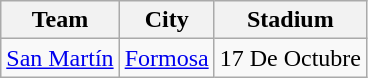<table class="wikitable sortable">
<tr>
<th>Team</th>
<th>City</th>
<th>Stadium</th>
</tr>
<tr>
<td> <a href='#'>San Martín</a></td>
<td><a href='#'>Formosa</a></td>
<td>17 De Octubre</td>
</tr>
</table>
